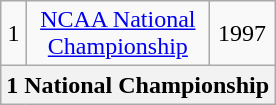<table class="wikitable">
<tr style="text-align:center">
<td>1</td>
<td><a href='#'>NCAA National<br> Championship</a></td>
<td>1997</td>
</tr>
<tr style="text-align:center">
<th colspan=3 style=>1 National Championship</th>
</tr>
</table>
